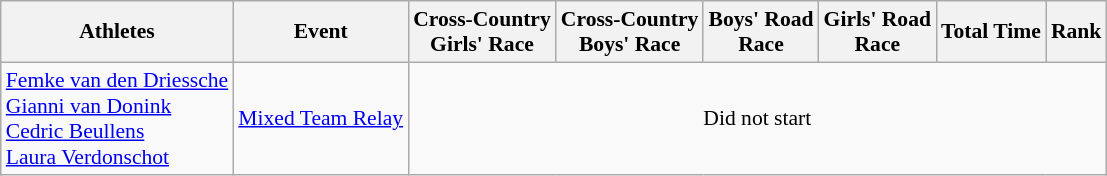<table class="wikitable" style="font-size:90%;">
<tr>
<th>Athletes</th>
<th>Event</th>
<th>Cross-Country<br>Girls' Race</th>
<th>Cross-Country<br>Boys' Race</th>
<th>Boys' Road<br>Race</th>
<th>Girls' Road<br>Race</th>
<th>Total Time</th>
<th>Rank</th>
</tr>
<tr align=center>
<td align=left><a href='#'>Femke van den Driessche</a><br><a href='#'>Gianni van Donink</a><br><a href='#'>Cedric Beullens</a><br><a href='#'>Laura Verdonschot</a></td>
<td align=left><a href='#'>Mixed Team Relay</a></td>
<td colspan=6>Did not start</td>
</tr>
</table>
